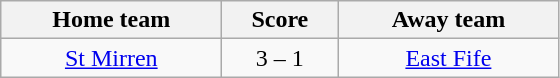<table class="wikitable" style="text-align: center">
<tr>
<th width=140>Home team</th>
<th width=70>Score</th>
<th width=140>Away team</th>
</tr>
<tr>
<td><a href='#'>St Mirren</a></td>
<td>3 – 1</td>
<td><a href='#'>East Fife</a></td>
</tr>
</table>
